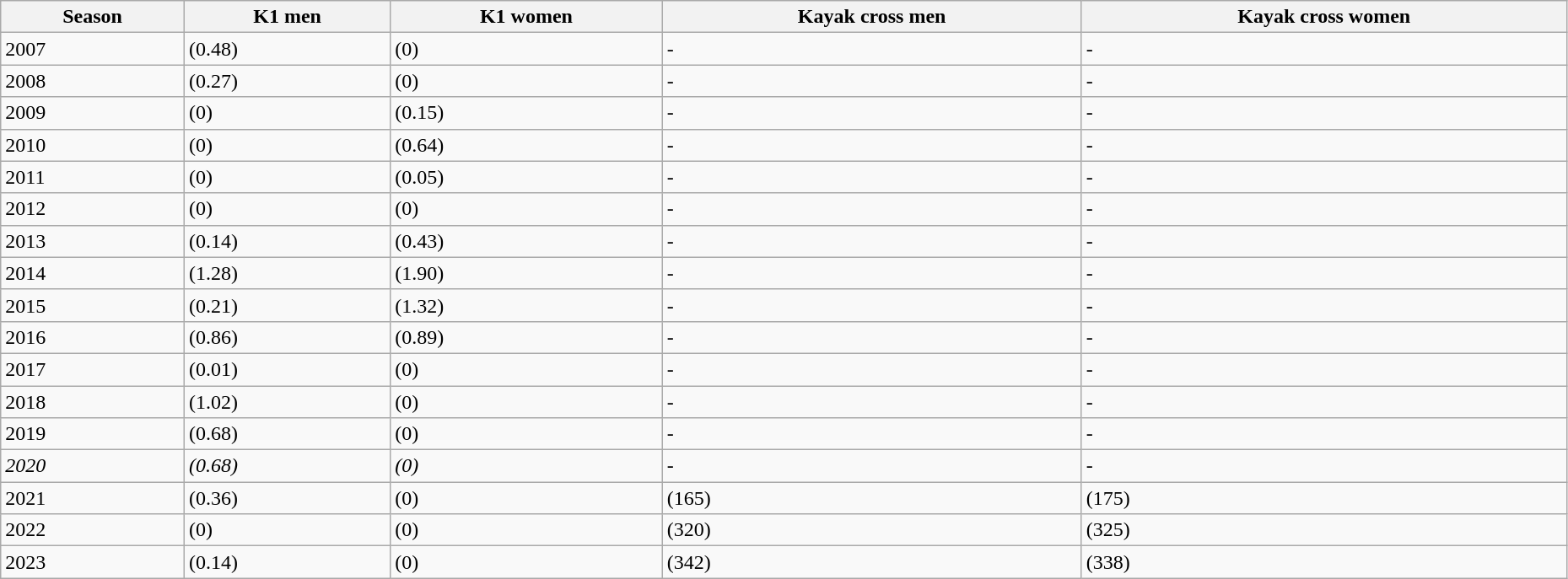<table class="wikitable sortable" width=98%>
<tr>
<th>Season</th>
<th>K1 men</th>
<th>K1 women</th>
<th>Kayak cross men</th>
<th>Kayak cross women</th>
</tr>
<tr>
<td>2007</td>
<td> (0.48)</td>
<td> (0)</td>
<td>-</td>
<td>-</td>
</tr>
<tr>
<td>2008</td>
<td> (0.27)</td>
<td> (0)</td>
<td>-</td>
<td>-</td>
</tr>
<tr>
<td>2009</td>
<td> (0)</td>
<td> (0.15)</td>
<td>-</td>
<td>-</td>
</tr>
<tr>
<td>2010</td>
<td> (0)</td>
<td> (0.64)</td>
<td>-</td>
<td>-</td>
</tr>
<tr>
<td>2011</td>
<td> (0)</td>
<td> (0.05)</td>
<td>-</td>
<td>-</td>
</tr>
<tr>
<td>2012</td>
<td> (0)</td>
<td> (0)</td>
<td>-</td>
<td>-</td>
</tr>
<tr>
<td>2013</td>
<td> (0.14)</td>
<td> (0.43)</td>
<td>-</td>
<td>-</td>
</tr>
<tr>
<td>2014</td>
<td> (1.28)</td>
<td> (1.90)</td>
<td>-</td>
<td>-</td>
</tr>
<tr>
<td>2015</td>
<td> (0.21)</td>
<td> (1.32)</td>
<td>-</td>
<td>-</td>
</tr>
<tr>
<td>2016</td>
<td> (0.86)</td>
<td> (0.89)</td>
<td>-</td>
<td>-</td>
</tr>
<tr>
<td>2017</td>
<td> (0.01)</td>
<td> (0)</td>
<td>-</td>
<td>-</td>
</tr>
<tr>
<td>2018</td>
<td> (1.02)</td>
<td> (0)</td>
<td>-</td>
<td>-</td>
</tr>
<tr>
<td>2019</td>
<td> (0.68)</td>
<td> (0)</td>
<td>-</td>
<td>-</td>
</tr>
<tr>
<td><em>2020</em></td>
<td><em> (0.68)</em></td>
<td><em> (0)</em></td>
<td>-</td>
<td>-</td>
</tr>
<tr>
<td>2021</td>
<td> (0.36)</td>
<td> (0)</td>
<td> (165)</td>
<td> (175)</td>
</tr>
<tr>
<td>2022</td>
<td> (0)</td>
<td> (0)</td>
<td> (320)</td>
<td> (325)</td>
</tr>
<tr>
<td>2023</td>
<td> (0.14)</td>
<td> (0)</td>
<td> (342)</td>
<td> (338)</td>
</tr>
</table>
